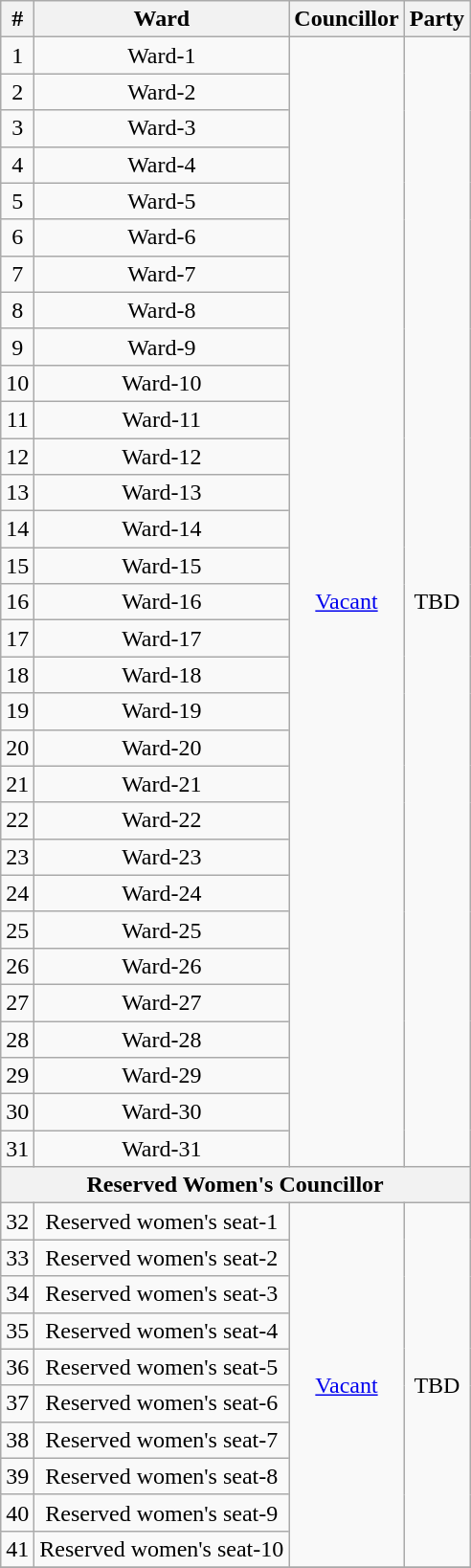<table class="wikitable sortable" style="text-align:center;">
<tr>
<th>#</th>
<th>Ward</th>
<th>Councillor</th>
<th colspan="2">Party</th>
</tr>
<tr>
<td>1</td>
<td>Ward-1</td>
<td rowspan="31"><a href='#'>Vacant</a></td>
<td colspan="2" rowspan="31" bgcolor="">TBD</td>
</tr>
<tr>
<td>2</td>
<td>Ward-2</td>
</tr>
<tr>
<td>3</td>
<td>Ward-3</td>
</tr>
<tr>
<td>4</td>
<td>Ward-4</td>
</tr>
<tr>
<td>5</td>
<td>Ward-5</td>
</tr>
<tr>
<td>6</td>
<td>Ward-6</td>
</tr>
<tr>
<td>7</td>
<td>Ward-7</td>
</tr>
<tr>
<td>8</td>
<td>Ward-8</td>
</tr>
<tr>
<td>9</td>
<td>Ward-9</td>
</tr>
<tr>
<td>10</td>
<td>Ward-10</td>
</tr>
<tr>
<td>11</td>
<td>Ward-11</td>
</tr>
<tr>
<td>12</td>
<td>Ward-12</td>
</tr>
<tr>
<td>13</td>
<td>Ward-13</td>
</tr>
<tr>
<td>14</td>
<td>Ward-14</td>
</tr>
<tr>
<td>15</td>
<td>Ward-15</td>
</tr>
<tr>
<td>16</td>
<td>Ward-16</td>
</tr>
<tr>
<td>17</td>
<td>Ward-17</td>
</tr>
<tr>
<td>18</td>
<td>Ward-18</td>
</tr>
<tr>
<td>19</td>
<td>Ward-19</td>
</tr>
<tr>
<td>20</td>
<td>Ward-20</td>
</tr>
<tr>
<td>21</td>
<td>Ward-21</td>
</tr>
<tr>
<td>22</td>
<td>Ward-22</td>
</tr>
<tr>
<td>23</td>
<td>Ward-23</td>
</tr>
<tr>
<td>24</td>
<td>Ward-24</td>
</tr>
<tr>
<td>25</td>
<td>Ward-25</td>
</tr>
<tr>
<td>26</td>
<td>Ward-26</td>
</tr>
<tr>
<td>27</td>
<td>Ward-27</td>
</tr>
<tr>
<td>28</td>
<td>Ward-28</td>
</tr>
<tr>
<td>29</td>
<td>Ward-29</td>
</tr>
<tr>
<td>30</td>
<td>Ward-30</td>
</tr>
<tr>
<td>31</td>
<td>Ward-31</td>
</tr>
<tr>
<th colspan="5"><strong>Reserved Women's Councillor</strong></th>
</tr>
<tr>
<td>32</td>
<td>Reserved women's seat-1</td>
<td rowspan="10"><a href='#'>Vacant</a></td>
<td colspan="2" rowspan="10" bgcolor="">TBD</td>
</tr>
<tr>
<td>33</td>
<td>Reserved women's seat-2</td>
</tr>
<tr>
<td>34</td>
<td>Reserved women's seat-3</td>
</tr>
<tr>
<td>35</td>
<td>Reserved women's seat-4</td>
</tr>
<tr>
<td>36</td>
<td>Reserved women's seat-5</td>
</tr>
<tr>
<td>37</td>
<td>Reserved women's seat-6</td>
</tr>
<tr>
<td>38</td>
<td>Reserved women's seat-7</td>
</tr>
<tr>
<td>39</td>
<td>Reserved women's seat-8</td>
</tr>
<tr>
<td>40</td>
<td>Reserved women's seat-9</td>
</tr>
<tr>
<td>41</td>
<td>Reserved women's seat-10</td>
</tr>
<tr>
</tr>
</table>
